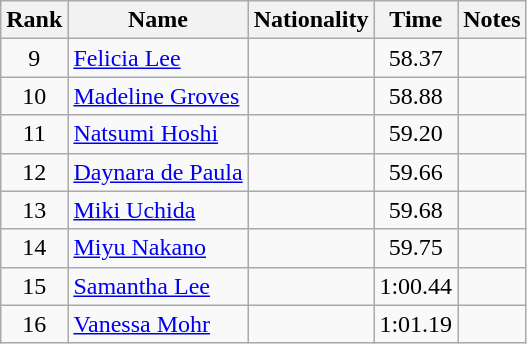<table class="wikitable sortable" style="text-align:center">
<tr>
<th>Rank</th>
<th>Name</th>
<th>Nationality</th>
<th>Time</th>
<th>Notes</th>
</tr>
<tr>
<td>9</td>
<td align=left><a href='#'>Felicia Lee</a></td>
<td align=left></td>
<td>58.37</td>
<td></td>
</tr>
<tr>
<td>10</td>
<td align=left><a href='#'>Madeline Groves</a></td>
<td align=left></td>
<td>58.88</td>
<td></td>
</tr>
<tr>
<td>11</td>
<td align=left><a href='#'>Natsumi Hoshi</a></td>
<td align=left></td>
<td>59.20</td>
<td></td>
</tr>
<tr>
<td>12</td>
<td align=left><a href='#'>Daynara de Paula</a></td>
<td align=left></td>
<td>59.66</td>
<td></td>
</tr>
<tr>
<td>13</td>
<td align=left><a href='#'>Miki Uchida</a></td>
<td align=left></td>
<td>59.68</td>
<td></td>
</tr>
<tr>
<td>14</td>
<td align=left><a href='#'>Miyu Nakano</a></td>
<td align=left></td>
<td>59.75</td>
<td></td>
</tr>
<tr>
<td>15</td>
<td align=left><a href='#'>Samantha Lee</a></td>
<td align=left></td>
<td>1:00.44</td>
<td></td>
</tr>
<tr>
<td>16</td>
<td align=left><a href='#'>Vanessa Mohr</a></td>
<td align=left></td>
<td>1:01.19</td>
<td></td>
</tr>
</table>
